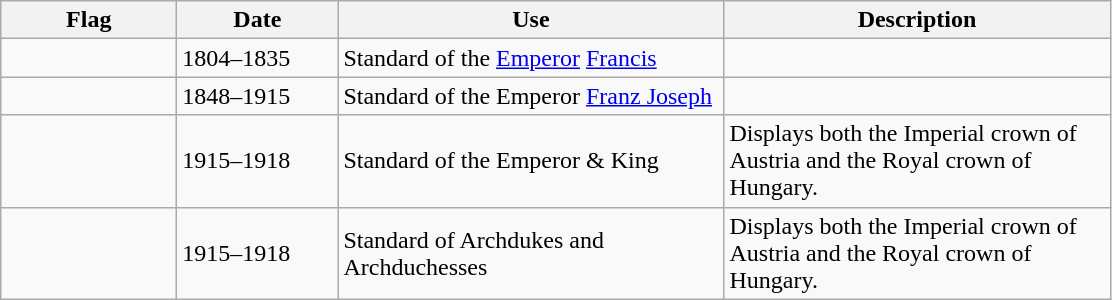<table class="wikitable">
<tr>
<th width="110">Flag</th>
<th width="100">Date</th>
<th width="250">Use</th>
<th width="250">Description</th>
</tr>
<tr>
<td></td>
<td>1804–1835</td>
<td>Standard of the <a href='#'>Emperor</a> <a href='#'>Francis</a></td>
<td></td>
</tr>
<tr>
<td></td>
<td>1848–1915</td>
<td>Standard of the Emperor <a href='#'>Franz Joseph</a></td>
<td></td>
</tr>
<tr>
<td></td>
<td>1915–1918</td>
<td>Standard of the Emperor & King</td>
<td>Displays both the Imperial crown of Austria and the Royal crown of Hungary.</td>
</tr>
<tr>
<td></td>
<td>1915–1918</td>
<td>Standard of Archdukes and Archduchesses</td>
<td>Displays both the Imperial crown of Austria and the Royal crown of Hungary.</td>
</tr>
</table>
